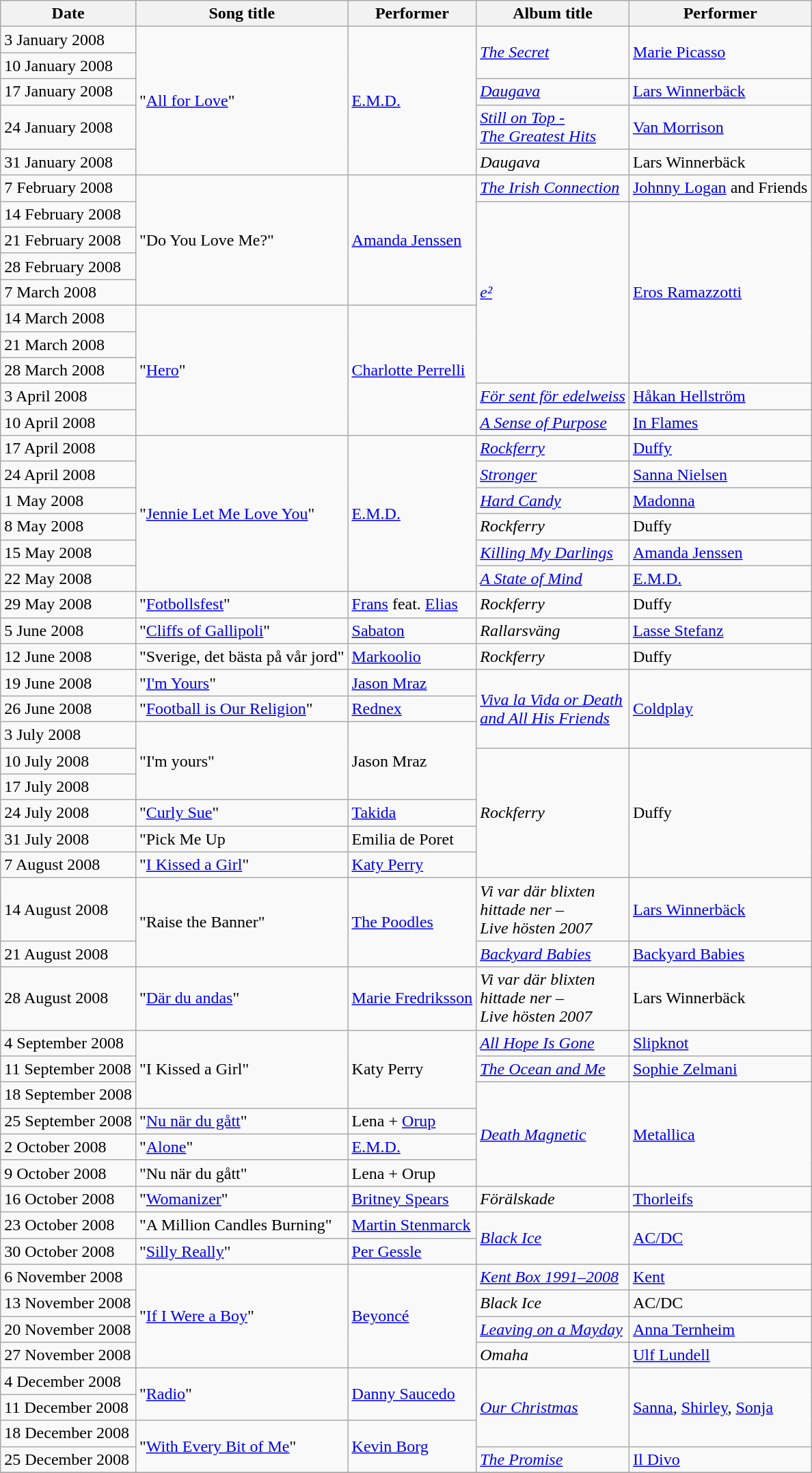<table class="wikitable">
<tr>
<th>Date</th>
<th>Song title</th>
<th>Performer</th>
<th>Album title</th>
<th>Performer</th>
</tr>
<tr>
<td>3 January 2008</td>
<td rowspan="5">"<a href='#'>All for Love</a>"</td>
<td rowspan="5"><a href='#'>E.M.D.</a></td>
<td rowspan="2"><em><a href='#'>The Secret</a></em></td>
<td rowspan="2"><a href='#'>Marie Picasso</a></td>
</tr>
<tr>
<td>10 January 2008</td>
</tr>
<tr>
<td>17 January 2008</td>
<td><em><a href='#'>Daugava</a></em></td>
<td><a href='#'>Lars Winnerbäck</a></td>
</tr>
<tr>
<td>24 January 2008</td>
<td><em><a href='#'>Still on Top -</a> <br> <a href='#'>The Greatest Hits</a></em></td>
<td><a href='#'>Van Morrison</a></td>
</tr>
<tr>
<td>31 January 2008</td>
<td><em>Daugava</em></td>
<td>Lars Winnerbäck</td>
</tr>
<tr>
<td>7 February 2008</td>
<td rowspan="5">"Do You Love Me?"</td>
<td rowspan="5"><a href='#'>Amanda Jenssen</a></td>
<td><em><a href='#'>The Irish Connection</a></em></td>
<td><a href='#'>Johnny Logan</a> and Friends</td>
</tr>
<tr>
<td>14 February 2008</td>
<td rowspan="7"><em><a href='#'>e²</a></em></td>
<td rowspan="7"><a href='#'>Eros Ramazzotti</a></td>
</tr>
<tr>
<td>21 February 2008</td>
</tr>
<tr>
<td>28 February 2008</td>
</tr>
<tr>
<td>7 March 2008</td>
</tr>
<tr>
<td>14 March 2008</td>
<td rowspan="5">"<a href='#'>Hero</a>"</td>
<td rowspan="5"><a href='#'>Charlotte Perrelli</a></td>
</tr>
<tr>
<td>21 March 2008</td>
</tr>
<tr>
<td>28 March 2008</td>
</tr>
<tr>
<td>3 April 2008</td>
<td><em><a href='#'>För sent för edelweiss</a></em></td>
<td><a href='#'>Håkan Hellström</a></td>
</tr>
<tr>
<td>10 April 2008</td>
<td><em><a href='#'>A Sense of Purpose</a></em></td>
<td><a href='#'>In Flames</a></td>
</tr>
<tr>
<td>17 April 2008</td>
<td rowspan="6">"<a href='#'>Jennie Let Me Love You</a>"</td>
<td rowspan="6"><a href='#'>E.M.D.</a></td>
<td><em><a href='#'>Rockferry</a></em></td>
<td><a href='#'>Duffy</a></td>
</tr>
<tr>
<td>24 April 2008</td>
<td><em><a href='#'>Stronger</a></em></td>
<td><a href='#'>Sanna Nielsen</a></td>
</tr>
<tr>
<td>1 May 2008</td>
<td><em><a href='#'>Hard Candy</a></em></td>
<td><a href='#'>Madonna</a></td>
</tr>
<tr>
<td>8 May 2008</td>
<td><em>Rockferry</em></td>
<td>Duffy</td>
</tr>
<tr>
<td>15 May 2008</td>
<td><em><a href='#'>Killing My Darlings</a></em></td>
<td><a href='#'>Amanda Jenssen</a></td>
</tr>
<tr>
<td>22 May 2008</td>
<td><em><a href='#'>A State of Mind</a></em></td>
<td><a href='#'>E.M.D.</a></td>
</tr>
<tr>
<td>29 May 2008</td>
<td>"<a href='#'>Fotbollsfest</a>"</td>
<td><a href='#'>Frans</a> feat. <a href='#'>Elias</a></td>
<td><em>Rockferry</em></td>
<td>Duffy</td>
</tr>
<tr>
<td>5 June 2008</td>
<td>"<a href='#'>Cliffs of Gallipoli</a>"</td>
<td><a href='#'>Sabaton</a></td>
<td><em>Rallarsväng</em></td>
<td><a href='#'>Lasse Stefanz</a></td>
</tr>
<tr>
<td>12 June 2008</td>
<td>"Sverige, det bästa på vår jord"</td>
<td><a href='#'>Markoolio</a></td>
<td><em>Rockferry</em></td>
<td>Duffy</td>
</tr>
<tr>
<td>19 June 2008</td>
<td>"<a href='#'>I'm Yours</a>"</td>
<td><a href='#'>Jason Mraz</a></td>
<td rowspan="3"><em><a href='#'>Viva la Vida or Death</a></em>  <br><em><a href='#'>and All His Friends</a></em></td>
<td rowspan="3"><a href='#'>Coldplay</a></td>
</tr>
<tr>
<td>26 June 2008</td>
<td>"<a href='#'>Football is Our Religion</a>"</td>
<td><a href='#'>Rednex</a></td>
</tr>
<tr>
<td>3 July 2008</td>
<td rowspan="3">"I'm yours"</td>
<td rowspan="3">Jason Mraz</td>
</tr>
<tr>
<td>10 July 2008</td>
<td rowspan="5"><em>Rockferry</em></td>
<td rowspan="5">Duffy</td>
</tr>
<tr>
<td>17 July 2008</td>
</tr>
<tr>
<td>24 July 2008</td>
<td>"<a href='#'>Curly Sue</a>"</td>
<td><a href='#'>Takida</a></td>
</tr>
<tr>
<td>31 July 2008</td>
<td>"Pick Me Up</td>
<td>Emilia de Poret</td>
</tr>
<tr>
<td>7 August 2008</td>
<td>"<a href='#'>I Kissed a Girl</a>"</td>
<td><a href='#'>Katy Perry</a></td>
</tr>
<tr>
<td>14 August 2008</td>
<td rowspan="2">"Raise the Banner"</td>
<td rowspan="2"><a href='#'>The Poodles</a></td>
<td><em>Vi var där blixten <br>hittade ner – <br>Live hösten 2007</em></td>
<td><a href='#'>Lars Winnerbäck</a></td>
</tr>
<tr>
<td>21 August 2008</td>
<td><em><a href='#'>Backyard Babies</a></em></td>
<td><a href='#'>Backyard Babies</a></td>
</tr>
<tr>
<td>28 August 2008</td>
<td>"<a href='#'>Där du andas</a>"</td>
<td><a href='#'>Marie Fredriksson</a></td>
<td><em>Vi var där blixten <br>hittade ner – <br>Live hösten 2007</em></td>
<td>Lars Winnerbäck</td>
</tr>
<tr>
<td>4 September 2008</td>
<td rowspan="3">"I Kissed a Girl"</td>
<td rowspan="3">Katy Perry</td>
<td><em><a href='#'>All Hope Is Gone</a></em></td>
<td><a href='#'>Slipknot</a></td>
</tr>
<tr>
<td>11 September 2008</td>
<td><em><a href='#'>The Ocean and Me</a></em></td>
<td><a href='#'>Sophie Zelmani</a></td>
</tr>
<tr>
<td>18 September 2008</td>
<td rowspan="4"><em><a href='#'>Death Magnetic</a></em></td>
<td rowspan="4"><a href='#'>Metallica</a></td>
</tr>
<tr>
<td>25 September 2008</td>
<td>"<a href='#'>Nu när du gått</a>"</td>
<td>Lena + <a href='#'>Orup</a></td>
</tr>
<tr>
<td>2 October 2008</td>
<td>"<a href='#'>Alone</a>"</td>
<td><a href='#'>E.M.D.</a></td>
</tr>
<tr>
<td>9 October 2008</td>
<td>"Nu när du gått"</td>
<td>Lena + Orup</td>
</tr>
<tr>
<td>16 October 2008</td>
<td>"<a href='#'>Womanizer</a>"</td>
<td><a href='#'>Britney Spears</a></td>
<td><em>Förälskade</em></td>
<td><a href='#'>Thorleifs</a></td>
</tr>
<tr>
<td>23 October 2008</td>
<td>"A Million Candles Burning"</td>
<td><a href='#'>Martin Stenmarck</a></td>
<td rowspan="2"><em><a href='#'>Black Ice</a></em></td>
<td rowspan="2"><a href='#'>AC/DC</a></td>
</tr>
<tr>
<td>30 October 2008</td>
<td>"<a href='#'>Silly Really</a>"</td>
<td><a href='#'>Per Gessle</a></td>
</tr>
<tr>
<td>6 November 2008</td>
<td rowspan="4">"<a href='#'>If I Were a Boy</a>"</td>
<td rowspan="4"><a href='#'>Beyoncé</a></td>
<td><em><a href='#'>Kent Box 1991–2008</a></em></td>
<td><a href='#'>Kent</a></td>
</tr>
<tr>
<td>13 November 2008</td>
<td><em>Black Ice</em></td>
<td>AC/DC</td>
</tr>
<tr>
<td>20 November 2008</td>
<td><em><a href='#'>Leaving on a Mayday</a></em></td>
<td><a href='#'>Anna Ternheim</a></td>
</tr>
<tr>
<td>27 November 2008</td>
<td><em>Omaha</em></td>
<td><a href='#'>Ulf Lundell</a></td>
</tr>
<tr>
<td>4 December 2008</td>
<td rowspan="2">"<a href='#'>Radio</a>"</td>
<td rowspan="2"><a href='#'>Danny Saucedo</a></td>
<td rowspan="3"><em><a href='#'>Our Christmas</a></em></td>
<td rowspan="3"><a href='#'>Sanna</a>, <a href='#'>Shirley</a>, <a href='#'>Sonja</a></td>
</tr>
<tr>
<td>11 December 2008</td>
</tr>
<tr>
<td>18 December 2008</td>
<td rowspan="2">"<a href='#'>With Every Bit of Me</a>"</td>
<td rowspan="2"><a href='#'>Kevin Borg</a></td>
</tr>
<tr>
<td>25 December 2008</td>
<td><em><a href='#'>The Promise</a></em></td>
<td><a href='#'>Il Divo</a></td>
</tr>
<tr>
</tr>
</table>
